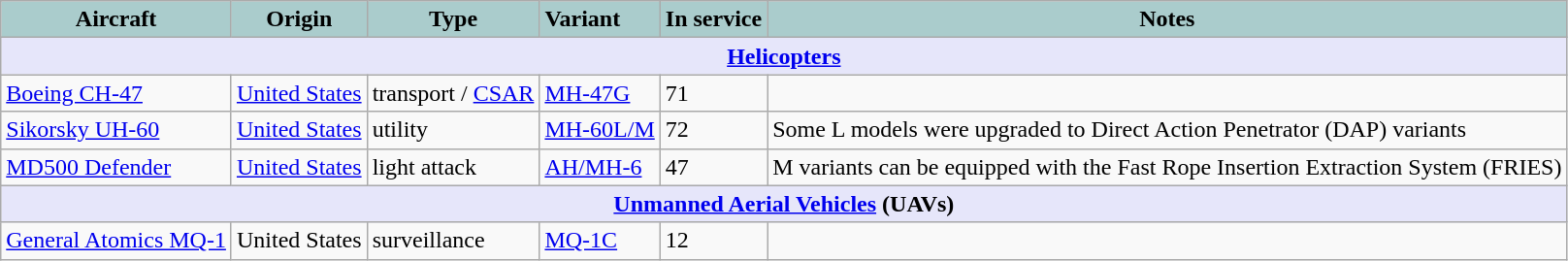<table class="wikitable">
<tr>
<th style="text-align:center; background:#acc;">Aircraft</th>
<th style="text-align: center; background:#acc;">Origin</th>
<th style="text-align:l center; background:#acc;">Type</th>
<th style="text-align:left; background:#acc;">Variant</th>
<th style="text-align:center; background:#acc;">In service</th>
<th style="text-align:center; background:#acc;">Notes</th>
</tr>
<tr>
<th style="align: center; background: lavender;" colspan="6"><a href='#'>Helicopters</a></th>
</tr>
<tr>
<td><a href='#'>Boeing CH-47</a></td>
<td><a href='#'>United States</a></td>
<td>transport / <a href='#'>CSAR</a></td>
<td><a href='#'>MH-47G</a></td>
<td>71</td>
<td></td>
</tr>
<tr>
<td><a href='#'>Sikorsky UH-60</a></td>
<td><a href='#'>United States</a></td>
<td>utility</td>
<td><a href='#'>MH-60L/M</a></td>
<td>72</td>
<td>Some L models were upgraded to Direct Action Penetrator (DAP) variants</td>
</tr>
<tr>
<td><a href='#'>MD500 Defender</a></td>
<td><a href='#'>United States</a></td>
<td>light attack</td>
<td><a href='#'>AH/MH-6</a></td>
<td>47</td>
<td>M variants can be equipped with the Fast Rope Insertion Extraction System (FRIES)</td>
</tr>
<tr>
<th style="align: center; background: lavender;" colspan="6"><a href='#'>Unmanned Aerial Vehicles</a> (UAVs)</th>
</tr>
<tr>
<td><a href='#'>General Atomics MQ-1</a></td>
<td>United States</td>
<td>surveillance</td>
<td><a href='#'>MQ-1C</a></td>
<td>12</td>
<td></td>
</tr>
</table>
